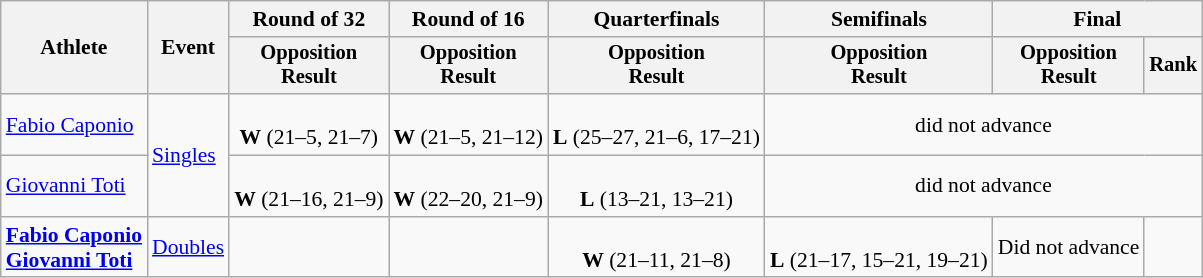<table class=wikitable style="font-size:90%; text-align:center">
<tr>
<th rowspan=2>Athlete</th>
<th rowspan=2>Event</th>
<th>Round of 32</th>
<th>Round of 16</th>
<th>Quarterfinals</th>
<th>Semifinals</th>
<th colspan=2>Final</th>
</tr>
<tr style=font-size:95%>
<th>Opposition<br>Result</th>
<th>Opposition<br>Result</th>
<th>Opposition<br>Result</th>
<th>Opposition<br>Result</th>
<th>Opposition<br>Result</th>
<th>Rank</th>
</tr>
<tr align=center>
<td align=left><a href='#'>Fabio Caponio</a></td>
<td rowspan="2" align=left><a href='#'>Singles</a></td>
<td><br><strong>W</strong> (21–5, 21–7)</td>
<td><br><strong>W</strong> (21–5, 21–12)</td>
<td><br><strong>L</strong> (25–27, 21–6, 17–21)</td>
<td colspan=3>did not advance</td>
</tr>
<tr align=center>
<td align=left><a href='#'>Giovanni Toti</a></td>
<td><br><strong>W</strong> (21–16, 21–9)</td>
<td><br><strong>W</strong> (22–20, 21–9)</td>
<td><br><strong>L</strong> (13–21, 13–21)</td>
<td colspan=3>did not advance</td>
</tr>
<tr align=center>
<td align=left><strong><a href='#'>Fabio Caponio</a><br><a href='#'>Giovanni Toti</a></strong></td>
<td align=left><a href='#'>Doubles</a></td>
<td></td>
<td></td>
<td><br><strong>W</strong> (21–11, 21–8)</td>
<td><br><strong>L</strong> (21–17, 15–21, 19–21)</td>
<td>Did not advance</td>
<td></td>
</tr>
</table>
